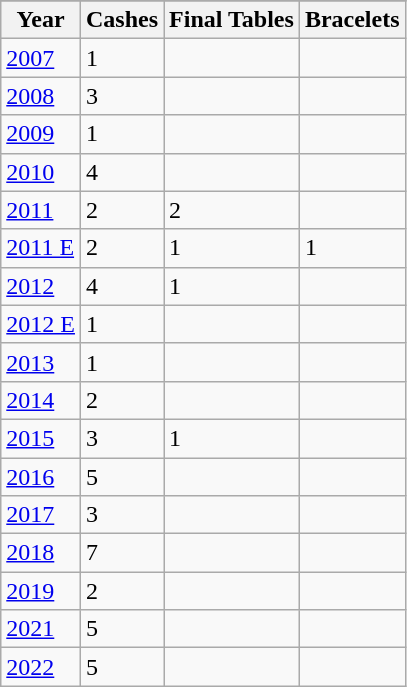<table class="wikitable">
<tr>
</tr>
<tr>
<th>Year</th>
<th>Cashes</th>
<th>Final Tables</th>
<th>Bracelets</th>
</tr>
<tr>
<td><a href='#'>2007</a></td>
<td>1</td>
<td></td>
<td></td>
</tr>
<tr>
<td><a href='#'>2008</a></td>
<td>3</td>
<td></td>
<td></td>
</tr>
<tr>
<td><a href='#'>2009</a></td>
<td>1</td>
<td></td>
<td></td>
</tr>
<tr>
<td><a href='#'>2010</a></td>
<td>4</td>
<td></td>
<td></td>
</tr>
<tr>
<td><a href='#'>2011</a></td>
<td>2</td>
<td>2</td>
<td></td>
</tr>
<tr>
<td><a href='#'>2011 E</a></td>
<td>2</td>
<td>1</td>
<td>1</td>
</tr>
<tr>
<td><a href='#'>2012</a></td>
<td>4</td>
<td>1</td>
<td></td>
</tr>
<tr>
<td><a href='#'>2012 E</a></td>
<td>1</td>
<td></td>
<td></td>
</tr>
<tr>
<td><a href='#'>2013</a></td>
<td>1</td>
<td></td>
<td></td>
</tr>
<tr>
<td><a href='#'>2014</a></td>
<td>2</td>
<td></td>
<td></td>
</tr>
<tr>
<td><a href='#'>2015</a></td>
<td>3</td>
<td>1</td>
<td></td>
</tr>
<tr>
<td><a href='#'>2016</a></td>
<td>5</td>
<td></td>
<td></td>
</tr>
<tr>
<td><a href='#'>2017</a></td>
<td>3</td>
<td></td>
<td></td>
</tr>
<tr>
<td><a href='#'>2018</a></td>
<td>7</td>
<td></td>
<td></td>
</tr>
<tr>
<td><a href='#'>2019</a></td>
<td>2</td>
<td></td>
<td></td>
</tr>
<tr>
<td><a href='#'>2021</a></td>
<td>5</td>
<td></td>
<td></td>
</tr>
<tr>
<td><a href='#'>2022</a></td>
<td>5</td>
<td></td>
<td></td>
</tr>
</table>
